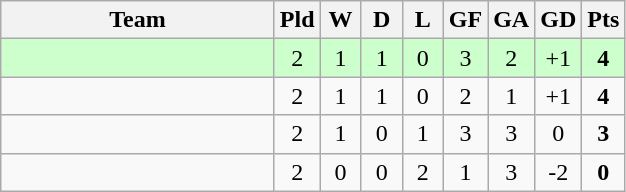<table class="wikitable" style="text-align: center;">
<tr>
<th width=175>Team</th>
<th width=20 abbr="Played">Pld</th>
<th width=20 abbr="Won">W</th>
<th width=20 abbr="Drawn">D</th>
<th width=20 abbr="Lost">L</th>
<th width=20 abbr="Goals for">GF</th>
<th width=20 abbr="Goals against">GA</th>
<th width=20 abbr="Goal difference">GD</th>
<th width=20 abbr="Points">Pts</th>
</tr>
<tr bgcolor="#ccffcc">
<td align=left></td>
<td>2</td>
<td>1</td>
<td>1</td>
<td>0</td>
<td>3</td>
<td>2</td>
<td>+1</td>
<td><strong>4</strong></td>
</tr>
<tr>
<td align=left></td>
<td>2</td>
<td>1</td>
<td>1</td>
<td>0</td>
<td>2</td>
<td>1</td>
<td>+1</td>
<td><strong>4</strong></td>
</tr>
<tr>
<td align=left></td>
<td>2</td>
<td>1</td>
<td>0</td>
<td>1</td>
<td>3</td>
<td>3</td>
<td>0</td>
<td><strong>3</strong></td>
</tr>
<tr>
<td align=left></td>
<td>2</td>
<td>0</td>
<td>0</td>
<td>2</td>
<td>1</td>
<td>3</td>
<td>-2</td>
<td><strong>0</strong></td>
</tr>
</table>
